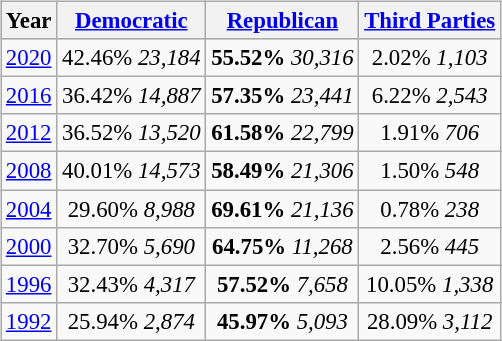<table class="wikitable mw-collapsible mw-collapsed"  style="float:right; margin:1em; font-size:95%;">
<tr style="background:lightgrey;">
<th>Year</th>
<th><a href='#'>Democratic</a></th>
<th><a href='#'>Republican</a></th>
<th><a href='#'>Third Parties</a></th>
</tr>
<tr>
<td align="center" ><a href='#'>2020</a></td>
<td align="center" >42.46% <em>23,184</em></td>
<td align="center" ><strong>55.52%</strong> <em>30,316</em></td>
<td align="center" >2.02% <em>1,103</em></td>
</tr>
<tr>
<td align="center" ><a href='#'>2016</a></td>
<td align="center" >36.42% <em>14,887</em></td>
<td align="center" ><strong>57.35%</strong> <em>23,441</em></td>
<td align="center" >6.22% <em>2,543</em></td>
</tr>
<tr>
<td align="center" ><a href='#'>2012</a></td>
<td align="center" >36.52% <em>13,520</em></td>
<td align="center" ><strong>61.58%</strong> <em>22,799</em></td>
<td align="center" >1.91% <em>706</em></td>
</tr>
<tr>
<td align="center" ><a href='#'>2008</a></td>
<td align="center" >40.01% <em>14,573</em></td>
<td align="center" ><strong>58.49%</strong> <em>21,306</em></td>
<td align="center" >1.50% <em>548</em></td>
</tr>
<tr>
<td align="center" ><a href='#'>2004</a></td>
<td align="center" >29.60% <em>8,988</em></td>
<td align="center" ><strong>69.61%</strong> <em>21,136</em></td>
<td align="center" >0.78% <em>238</em></td>
</tr>
<tr>
<td align="center" ><a href='#'>2000</a></td>
<td align="center" >32.70% <em>5,690</em></td>
<td align="center" ><strong>64.75%</strong> <em>11,268</em></td>
<td align="center" >2.56% <em>445</em></td>
</tr>
<tr>
<td align="center" ><a href='#'>1996</a></td>
<td align="center" >32.43% <em>4,317</em></td>
<td align="center" ><strong>57.52%</strong> <em>7,658</em></td>
<td align="center" >10.05% <em>1,338</em></td>
</tr>
<tr>
<td align="center" ><a href='#'>1992</a></td>
<td align="center" >25.94% <em>2,874</em></td>
<td align="center" ><strong>45.97%</strong> <em>5,093</em></td>
<td align="center" >28.09% <em>3,112</em></td>
</tr>
</table>
